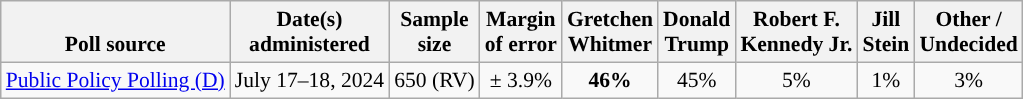<table class="wikitable sortable mw-datatable" style="font-size:90%;text-align:center;line-height:17px">
<tr style="vertical-align:bottom">
<th>Poll source</th>
<th>Date(s)<br>administered</th>
<th>Sample<br>size</th>
<th>Margin<br>of error</th>
<th class="unsortable">Gretchen<br>Whitmer<br></th>
<th class="unsortable">Donald<br>Trump<br></th>
<th class="unsortable">Robert F.<br>Kennedy Jr.<br></th>
<th class="unsortable">Jill<br>Stein<br></th>
<th class="unsortable">Other /<br>Undecided</th>
</tr>
<tr>
<td style="text-align:left;"><a href='#'>Public Policy Polling (D)</a></td>
<td data-sort-value="2024-07-18">July 17–18, 2024</td>
<td>650 (RV)</td>
<td>± 3.9%</td>
<td style="color:black;background-color:"><strong>46%</strong></td>
<td>45%</td>
<td>5%</td>
<td>1%</td>
<td>3%</td>
</tr>
</table>
